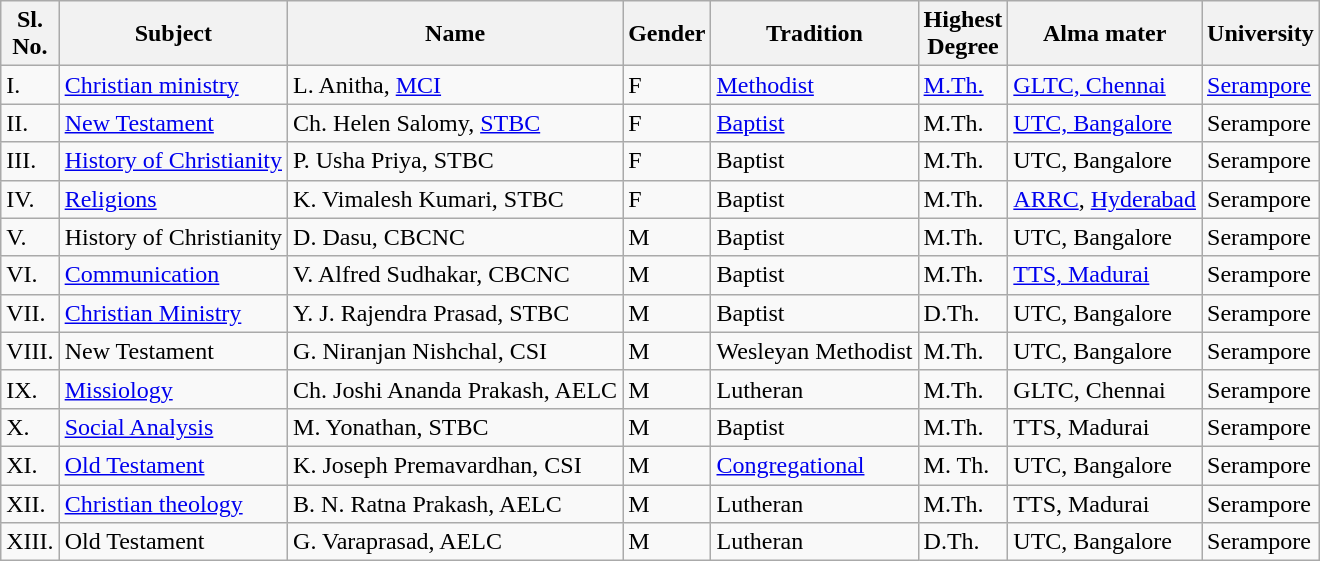<table class="wikitable sortable">
<tr>
<th>Sl.<br>No.</th>
<th>Subject</th>
<th>Name</th>
<th>Gender</th>
<th>Tradition</th>
<th>Highest<br> Degree</th>
<th>Alma mater</th>
<th>University</th>
</tr>
<tr>
<td>I.</td>
<td><a href='#'>Christian ministry</a></td>
<td>L. Anitha, <a href='#'>MCI</a></td>
<td>F</td>
<td><a href='#'>Methodist</a></td>
<td><a href='#'>M.Th.</a></td>
<td><a href='#'>GLTC, Chennai</a></td>
<td><a href='#'>Serampore</a></td>
</tr>
<tr>
<td>II.</td>
<td><a href='#'>New Testament</a></td>
<td>Ch. Helen Salomy, <a href='#'>STBC</a></td>
<td>F</td>
<td><a href='#'>Baptist</a></td>
<td>M.Th.</td>
<td><a href='#'>UTC, Bangalore</a></td>
<td>Serampore</td>
</tr>
<tr>
<td>III.</td>
<td><a href='#'>History of Christianity</a></td>
<td>P. Usha Priya, STBC</td>
<td>F</td>
<td>Baptist</td>
<td>M.Th.</td>
<td>UTC, Bangalore</td>
<td>Serampore</td>
</tr>
<tr>
<td>IV.</td>
<td><a href='#'>Religions</a></td>
<td>K. Vimalesh Kumari, STBC</td>
<td>F</td>
<td>Baptist</td>
<td>M.Th.</td>
<td><a href='#'>ARRC</a>, <a href='#'>Hyderabad</a></td>
<td>Serampore</td>
</tr>
<tr>
<td>V.</td>
<td>History of Christianity</td>
<td>D. Dasu, CBCNC</td>
<td>M</td>
<td>Baptist</td>
<td>M.Th.</td>
<td>UTC, Bangalore</td>
<td>Serampore</td>
</tr>
<tr>
<td>VI.</td>
<td><a href='#'>Communication</a></td>
<td>V. Alfred Sudhakar, CBCNC</td>
<td>M</td>
<td>Baptist</td>
<td>M.Th.</td>
<td><a href='#'>TTS, Madurai</a></td>
<td>Serampore</td>
</tr>
<tr>
<td>VII.</td>
<td><a href='#'>Christian Ministry</a></td>
<td>Y. J. Rajendra Prasad, STBC</td>
<td>M</td>
<td>Baptist</td>
<td>D.Th.</td>
<td>UTC, Bangalore</td>
<td>Serampore</td>
</tr>
<tr>
<td>VIII.</td>
<td>New Testament</td>
<td>G. Niranjan Nishchal, CSI</td>
<td>M</td>
<td>Wesleyan Methodist</td>
<td>M.Th.</td>
<td>UTC, Bangalore</td>
<td>Serampore</td>
</tr>
<tr>
<td>IX.</td>
<td><a href='#'>Missiology</a></td>
<td>Ch. Joshi Ananda Prakash, AELC</td>
<td>M</td>
<td>Lutheran</td>
<td>M.Th.</td>
<td>GLTC, Chennai</td>
<td>Serampore</td>
</tr>
<tr>
<td>X.</td>
<td><a href='#'>Social Analysis</a></td>
<td>M. Yonathan, STBC</td>
<td>M</td>
<td>Baptist</td>
<td>M.Th.</td>
<td>TTS, Madurai</td>
<td>Serampore</td>
</tr>
<tr>
<td>XI.</td>
<td><a href='#'>Old Testament</a></td>
<td>K. Joseph Premavardhan, CSI</td>
<td>M</td>
<td><a href='#'>Congregational</a></td>
<td>M. Th.</td>
<td>UTC, Bangalore</td>
<td>Serampore</td>
</tr>
<tr>
<td>XII.</td>
<td><a href='#'>Christian theology</a></td>
<td>B. N. Ratna Prakash, AELC</td>
<td>M</td>
<td>Lutheran</td>
<td>M.Th.</td>
<td>TTS, Madurai</td>
<td>Serampore</td>
</tr>
<tr>
<td>XIII.</td>
<td>Old Testament</td>
<td>G. Varaprasad, AELC</td>
<td>M</td>
<td>Lutheran</td>
<td>D.Th.</td>
<td>UTC, Bangalore</td>
<td>Serampore</td>
</tr>
</table>
